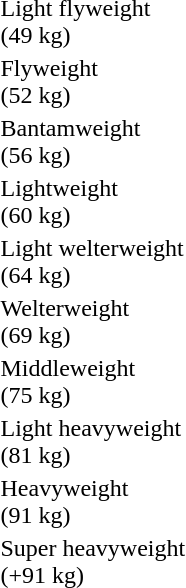<table>
<tr>
<td rowspan=2>Light flyweight<br>(49 kg)<br></td>
<td rowspan=2></td>
<td rowspan=2></td>
<td></td>
</tr>
<tr>
<td></td>
</tr>
<tr>
<td rowspan=2>Flyweight<br>(52 kg)<br></td>
<td rowspan=2></td>
<td rowspan=2></td>
<td></td>
</tr>
<tr>
<td></td>
</tr>
<tr>
<td rowspan=2>Bantamweight<br>(56 kg)<br></td>
<td rowspan=2></td>
<td rowspan=2></td>
<td></td>
</tr>
<tr>
<td></td>
</tr>
<tr>
<td rowspan=2>Lightweight<br>(60 kg)<br></td>
<td rowspan=2></td>
<td rowspan=2></td>
<td></td>
</tr>
<tr>
<td></td>
</tr>
<tr>
<td rowspan=2>Light welterweight<br>(64 kg)<br></td>
<td rowspan=2></td>
<td rowspan=2></td>
<td></td>
</tr>
<tr>
<td></td>
</tr>
<tr>
<td rowspan=2>Welterweight<br>(69 kg)<br></td>
<td rowspan=2></td>
<td rowspan=2></td>
<td></td>
</tr>
<tr>
<td></td>
</tr>
<tr>
<td rowspan=2>Middleweight<br>(75 kg)<br></td>
<td rowspan=2></td>
<td rowspan=2></td>
<td></td>
</tr>
<tr>
<td></td>
</tr>
<tr>
<td rowspan=2>Light heavyweight<br>(81 kg)<br></td>
<td rowspan=2></td>
<td rowspan=2></td>
<td></td>
</tr>
<tr>
<td></td>
</tr>
<tr>
<td rowspan=2>Heavyweight<br>(91 kg)<br></td>
<td rowspan=2></td>
<td rowspan=2></td>
<td></td>
</tr>
<tr>
<td></td>
</tr>
<tr>
<td rowspan=2>Super heavyweight<br>(+91 kg)<br></td>
<td rowspan=2></td>
<td rowspan=2></td>
<td></td>
</tr>
<tr>
<td></td>
</tr>
</table>
